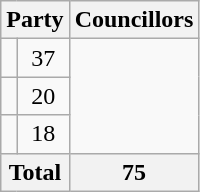<table class="wikitable">
<tr>
<th colspan=2>Party</th>
<th>Councillors</th>
</tr>
<tr>
<td></td>
<td align=center>37</td>
</tr>
<tr>
<td></td>
<td align=center>20</td>
</tr>
<tr>
<td></td>
<td align=center>18</td>
</tr>
<tr>
<th colspan=2>Total</th>
<th align=center>75</th>
</tr>
</table>
